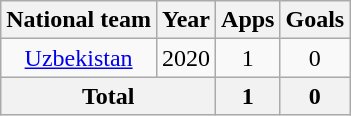<table class="wikitable" style="text-align:center">
<tr>
<th>National team</th>
<th>Year</th>
<th>Apps</th>
<th>Goals</th>
</tr>
<tr>
<td rowspan="1"><a href='#'>Uzbekistan</a></td>
<td>2020</td>
<td>1</td>
<td>0</td>
</tr>
<tr>
<th colspan="2">Total</th>
<th>1</th>
<th>0</th>
</tr>
</table>
